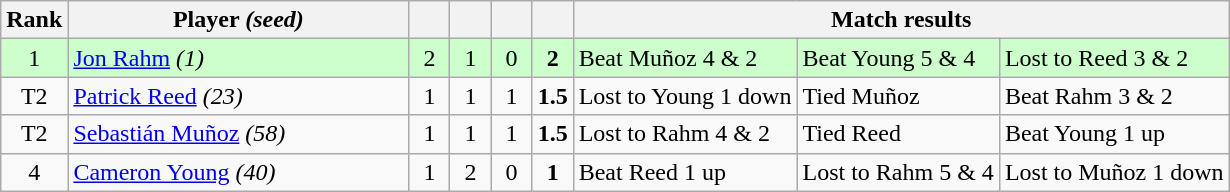<table class="wikitable" style="text-align:center">
<tr>
<th width="20">Rank</th>
<th width="220">Player <em>(seed)</em></th>
<th width="20"></th>
<th width="20"></th>
<th width="20"></th>
<th width="20"></th>
<th colspan=3>Match results</th>
</tr>
<tr style="background:#cfc">
<td>1</td>
<td align=left> <a href='#'>Jon Rahm</a> <em>(1)</em></td>
<td>2</td>
<td>1</td>
<td>0</td>
<td><strong>2</strong></td>
<td align=left>Beat Muñoz 4 & 2</td>
<td align=left>Beat Young 5 & 4</td>
<td align=left>Lost to Reed 3 & 2</td>
</tr>
<tr>
<td>T2</td>
<td align=left> <a href='#'>Patrick Reed</a> <em>(23)</em></td>
<td>1</td>
<td>1</td>
<td>1</td>
<td><strong>1.5</strong></td>
<td align=left>Lost to Young 1 down</td>
<td align=left>Tied Muñoz</td>
<td align=left>Beat Rahm 3 & 2</td>
</tr>
<tr>
<td>T2</td>
<td align=left> <a href='#'>Sebastián Muñoz</a> <em>(58)</em></td>
<td>1</td>
<td>1</td>
<td>1</td>
<td><strong>1.5</strong></td>
<td align=left>Lost to Rahm 4 & 2</td>
<td align=left>Tied Reed</td>
<td align=left>Beat Young 1 up</td>
</tr>
<tr>
<td>4</td>
<td align=left> <a href='#'>Cameron Young</a> <em>(40)</em></td>
<td>1</td>
<td>2</td>
<td>0</td>
<td><strong>1</strong></td>
<td align=left>Beat Reed 1 up</td>
<td align=left>Lost to Rahm 5 & 4</td>
<td align=left>Lost to Muñoz 1 down</td>
</tr>
</table>
